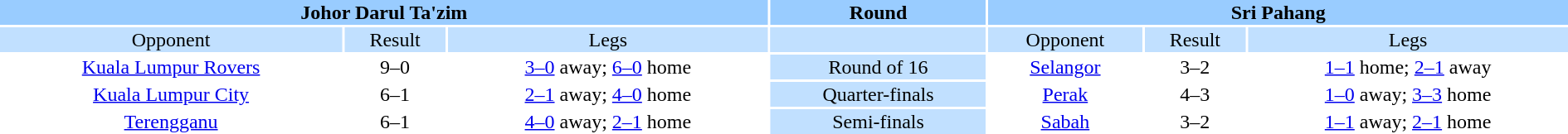<table style="width:100%; text-align:center;">
<tr style="vertical-align:top; background:#9cf;">
<th colspan=3 style="width:1*">Johor Darul Ta'zim</th>
<th>Round</th>
<th colspan=3 style="width:1*">Sri Pahang</th>
</tr>
<tr style="vertical-align:top; background:#c1e0ff;">
<td>Opponent</td>
<td>Result</td>
<td>Legs</td>
<td style="background:#c1e0ff;"></td>
<td>Opponent</td>
<td>Result</td>
<td>Legs</td>
</tr>
<tr>
<td><a href='#'>Kuala Lumpur Rovers</a></td>
<td>9–0</td>
<td><a href='#'>3–0</a> away; <a href='#'>6–0</a> home</td>
<td style="background:#c1e0ff;">Round of 16</td>
<td><a href='#'>Selangor</a></td>
<td>3–2</td>
<td><a href='#'>1–1</a> home; <a href='#'>2–1</a> away</td>
</tr>
<tr>
<td><a href='#'>Kuala Lumpur City</a></td>
<td>6–1</td>
<td><a href='#'>2–1</a> away; <a href='#'>4–0</a> home</td>
<td style="background:#c1e0ff;">Quarter-finals</td>
<td><a href='#'>Perak</a></td>
<td>4–3</td>
<td><a href='#'>1–0</a> away; <a href='#'>3–3</a> home</td>
</tr>
<tr>
<td><a href='#'>Terengganu</a></td>
<td>6–1</td>
<td><a href='#'>4–0</a> away; <a href='#'>2–1</a> home</td>
<td style="background:#c1e0ff;">Semi-finals</td>
<td><a href='#'>Sabah</a></td>
<td>3–2</td>
<td><a href='#'>1–1</a> away; <a href='#'>2–1</a>   home</td>
</tr>
</table>
